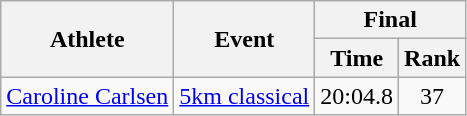<table class="wikitable">
<tr>
<th rowspan="2">Athlete</th>
<th rowspan="2">Event</th>
<th colspan="2">Final</th>
</tr>
<tr>
<th>Time</th>
<th>Rank</th>
</tr>
<tr>
<td rowspan="1"><a href='#'>Caroline Carlsen</a></td>
<td><a href='#'>5km classical</a></td>
<td align="center">20:04.8</td>
<td align="center">37</td>
</tr>
</table>
